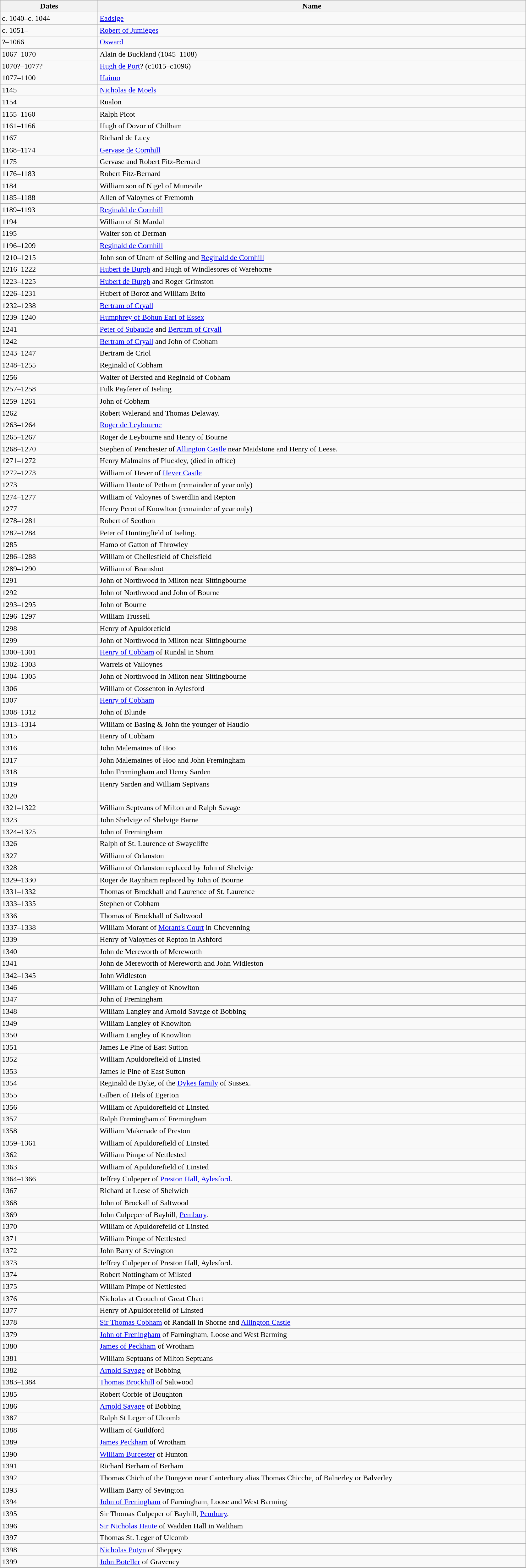<table class="wikitable">
<tr>
<th width="200">Dates</th>
<th width="900">Name</th>
</tr>
<tr>
<td>c. 1040–c. 1044</td>
<td><a href='#'>Eadsige</a></td>
</tr>
<tr>
<td>c. 1051–</td>
<td><a href='#'>Robert of Jumièges</a></td>
</tr>
<tr>
<td>?–1066</td>
<td><a href='#'>Osward</a></td>
</tr>
<tr>
<td>1067–1070</td>
<td>Alain de Buckland (1045–1108)</td>
</tr>
<tr>
<td>1070?–1077?</td>
<td><a href='#'>Hugh de Port</a>? (c1015–c1096)</td>
</tr>
<tr>
<td>1077–1100</td>
<td><a href='#'>Haimo</a></td>
</tr>
<tr>
<td>1145</td>
<td><a href='#'>Nicholas de Moels</a></td>
</tr>
<tr>
<td>1154</td>
<td>Rualon</td>
</tr>
<tr>
<td>1155–1160</td>
<td>Ralph Picot</td>
</tr>
<tr>
<td>1161–1166</td>
<td>Hugh of Dovor of Chilham</td>
</tr>
<tr>
<td>1167</td>
<td>Richard de Lucy</td>
</tr>
<tr>
<td>1168–1174</td>
<td><a href='#'>Gervase de Cornhill</a></td>
</tr>
<tr>
<td>1175</td>
<td>Gervase and Robert Fitz-Bernard</td>
</tr>
<tr>
<td>1176–1183</td>
<td>Robert Fitz-Bernard</td>
</tr>
<tr>
<td>1184</td>
<td>William son of Nigel of Munevile</td>
</tr>
<tr>
<td>1185–1188</td>
<td>Allen of Valoynes of Fremomh</td>
</tr>
<tr>
<td>1189–1193</td>
<td><a href='#'>Reginald de Cornhill</a></td>
</tr>
<tr>
<td>1194</td>
<td>William of St Mardal</td>
</tr>
<tr>
<td>1195</td>
<td>Walter son of Derman</td>
</tr>
<tr>
<td>1196–1209</td>
<td><a href='#'>Reginald de Cornhill</a></td>
</tr>
<tr>
<td>1210–1215</td>
<td>John son of Unam of Selling and <a href='#'>Reginald de Cornhill</a></td>
</tr>
<tr>
<td>1216–1222</td>
<td><a href='#'>Hubert de Burgh</a> and Hugh of Windlesores of Warehorne</td>
</tr>
<tr>
<td>1223–1225</td>
<td><a href='#'>Hubert de Burgh</a> and Roger Grimston</td>
</tr>
<tr>
<td>1226–1231</td>
<td>Hubert of Boroz and William Brito</td>
</tr>
<tr>
<td>1232–1238</td>
<td><a href='#'>Bertram of Cryall</a></td>
</tr>
<tr>
<td>1239–1240</td>
<td><a href='#'>Humphrey of Bohun Earl of Essex</a></td>
</tr>
<tr>
<td>1241</td>
<td><a href='#'>Peter of Subaudie</a> and <a href='#'>Bertram of Cryall</a></td>
</tr>
<tr>
<td>1242</td>
<td><a href='#'>Bertram of Cryall</a> and John of Cobham</td>
</tr>
<tr>
<td>1243–1247</td>
<td>Bertram de Criol</td>
</tr>
<tr>
<td>1248–1255</td>
<td>Reginald of Cobham</td>
</tr>
<tr>
<td>1256</td>
<td>Walter of Bersted and Reginald of Cobham</td>
</tr>
<tr>
<td>1257–1258</td>
<td>Fulk Payferer of Iseling</td>
</tr>
<tr>
<td>1259–1261</td>
<td>John of Cobham</td>
</tr>
<tr>
<td>1262</td>
<td>Robert Walerand and Thomas Delaway.</td>
</tr>
<tr>
<td>1263–1264</td>
<td><a href='#'>Roger de Leybourne</a></td>
</tr>
<tr>
<td>1265–1267</td>
<td>Roger de Leybourne and Henry of Bourne</td>
</tr>
<tr>
<td>1268–1270</td>
<td>Stephen of Penchester of <a href='#'>Allington Castle</a> near Maidstone and Henry of Leese.</td>
</tr>
<tr>
<td>1271–1272</td>
<td>Henry Malmains of Pluckley, (died in office)</td>
</tr>
<tr>
<td>1272–1273</td>
<td>William of Hever of <a href='#'>Hever Castle</a></td>
</tr>
<tr>
<td>1273</td>
<td>William Haute of Petham (remainder of year only)</td>
</tr>
<tr>
<td>1274–1277</td>
<td>William of Valoynes of Swerdlin and Repton</td>
</tr>
<tr>
<td>1277</td>
<td>Henry Perot of Knowlton (remainder of year only)</td>
</tr>
<tr>
<td>1278–1281</td>
<td>Robert of Scothon</td>
</tr>
<tr>
<td>1282–1284</td>
<td>Peter of Huntingfield of Iseling.</td>
</tr>
<tr>
<td>1285</td>
<td>Hamo of Gatton of Throwley</td>
</tr>
<tr>
<td>1286–1288</td>
<td>William of Chellesfield of Chelsfield</td>
</tr>
<tr>
<td>1289–1290</td>
<td>William of Bramshot</td>
</tr>
<tr>
<td>1291</td>
<td>John of Northwood in Milton near Sittingbourne</td>
</tr>
<tr>
<td>1292</td>
<td>John of Northwood and John of Bourne</td>
</tr>
<tr>
<td>1293–1295</td>
<td>John of Bourne</td>
</tr>
<tr>
<td>1296–1297</td>
<td>William Trussell</td>
</tr>
<tr>
<td>1298</td>
<td>Henry of Apuldorefield</td>
</tr>
<tr>
<td>1299</td>
<td>John of Northwood in Milton near Sittingbourne</td>
</tr>
<tr>
<td>1300–1301</td>
<td><a href='#'>Henry of Cobham</a> of Rundal in Shorn</td>
</tr>
<tr>
<td>1302–1303</td>
<td>Warreis of Valloynes</td>
</tr>
<tr>
<td>1304–1305</td>
<td>John of Northwood in Milton near Sittingbourne</td>
</tr>
<tr>
<td>1306</td>
<td>William of Cossenton in Aylesford</td>
</tr>
<tr>
<td>1307</td>
<td><a href='#'>Henry of Cobham</a></td>
</tr>
<tr>
<td>1308–1312</td>
<td>John of Blunde</td>
</tr>
<tr>
<td>1313–1314</td>
<td>William of Basing & John the younger of Haudlo</td>
</tr>
<tr>
<td>1315</td>
<td>Henry of Cobham</td>
</tr>
<tr>
<td>1316</td>
<td>John Malemaines of Hoo</td>
</tr>
<tr>
<td>1317</td>
<td>John Malemaines of Hoo and John Fremingham</td>
</tr>
<tr>
<td>1318</td>
<td>John Fremingham and Henry Sarden</td>
</tr>
<tr>
<td>1319</td>
<td>Henry Sarden and William Septvans</td>
</tr>
<tr>
<td>1320</td>
<td></td>
</tr>
<tr>
<td>1321–1322</td>
<td>William Septvans of Milton and Ralph Savage</td>
</tr>
<tr>
<td>1323</td>
<td>John Shelvige of Shelvige Barne</td>
</tr>
<tr>
<td>1324–1325</td>
<td>John of Fremingham</td>
</tr>
<tr>
<td>1326</td>
<td>Ralph of St. Laurence of Swaycliffe</td>
</tr>
<tr>
<td>1327</td>
<td>William of Orlanston</td>
</tr>
<tr>
<td>1328</td>
<td>William of Orlanston replaced by John of Shelvige</td>
</tr>
<tr>
<td>1329–1330</td>
<td>Roger de Raynham replaced by John of Bourne</td>
</tr>
<tr>
<td>1331–1332</td>
<td>Thomas of Brockhall and Laurence of St. Laurence</td>
</tr>
<tr>
<td>1333–1335</td>
<td>Stephen of Cobham</td>
</tr>
<tr>
<td>1336</td>
<td>Thomas of Brockhall of Saltwood</td>
</tr>
<tr>
<td>1337–1338</td>
<td>William Morant of <a href='#'>Morant's Court</a> in Chevenning</td>
</tr>
<tr>
<td>1339</td>
<td>Henry of Valoynes of Repton in Ashford</td>
</tr>
<tr>
<td>1340</td>
<td>John de Mereworth of Mereworth</td>
</tr>
<tr>
<td>1341</td>
<td>John de Mereworth of Mereworth and John Widleston</td>
</tr>
<tr>
<td>1342–1345</td>
<td>John Widleston</td>
</tr>
<tr>
<td>1346</td>
<td>William of Langley of Knowlton</td>
</tr>
<tr>
<td>1347</td>
<td>John of Fremingham</td>
</tr>
<tr>
<td>1348</td>
<td>William Langley and Arnold Savage of Bobbing</td>
</tr>
<tr>
<td>1349</td>
<td>William Langley of Knowlton</td>
</tr>
<tr>
<td>1350</td>
<td>William Langley of Knowlton</td>
</tr>
<tr>
<td>1351</td>
<td>James Le Pine of East Sutton</td>
</tr>
<tr>
<td>1352</td>
<td>William Apuldorefield of Linsted</td>
</tr>
<tr>
<td>1353</td>
<td>James le Pine of East Sutton</td>
</tr>
<tr>
<td>1354</td>
<td>Reginald de Dyke, of the <a href='#'>Dykes family</a> of Sussex.</td>
</tr>
<tr>
<td>1355</td>
<td>Gilbert of Hels of Egerton</td>
</tr>
<tr>
<td>1356</td>
<td>William of Apuldorefield of Linsted</td>
</tr>
<tr>
<td>1357</td>
<td>Ralph Fremingham of Fremingham</td>
</tr>
<tr>
<td>1358</td>
<td>William Makenade of Preston</td>
</tr>
<tr>
<td>1359–1361</td>
<td>William of Apuldorefield of Linsted</td>
</tr>
<tr>
<td>1362</td>
<td>William Pimpe of Nettlested</td>
</tr>
<tr>
<td>1363</td>
<td>William of Apuldorefield of Linsted</td>
</tr>
<tr>
<td>1364–1366</td>
<td>Jeffrey Culpeper of <a href='#'>Preston Hall, Aylesford</a>.</td>
</tr>
<tr>
<td>1367</td>
<td>Richard at Leese of Shelwich</td>
</tr>
<tr>
<td>1368</td>
<td>John of Brockall of Saltwood</td>
</tr>
<tr>
<td>1369</td>
<td>John Culpeper of Bayhill, <a href='#'>Pembury</a>.</td>
</tr>
<tr>
<td>1370</td>
<td>William of Apuldorefeild of Linsted</td>
</tr>
<tr>
<td>1371</td>
<td>William Pimpe of Nettlested</td>
</tr>
<tr>
<td>1372</td>
<td>John Barry of Sevington</td>
</tr>
<tr>
<td>1373</td>
<td>Jeffrey Culpeper of Preston Hall, Aylesford.</td>
</tr>
<tr>
<td>1374</td>
<td>Robert Nottingham of Milsted</td>
</tr>
<tr>
<td>1375</td>
<td>William Pimpe of Nettlested</td>
</tr>
<tr>
<td>1376</td>
<td>Nicholas at Crouch of Great Chart</td>
</tr>
<tr>
<td>1377</td>
<td>Henry of Apuldorefeild of Linsted</td>
</tr>
<tr>
<td>1378</td>
<td><a href='#'>Sir Thomas Cobham</a> of Randall in Shorne and <a href='#'>Allington Castle</a></td>
</tr>
<tr>
<td>1379</td>
<td><a href='#'>John of Freningham</a> of Farningham, Loose and West Barming</td>
</tr>
<tr>
<td>1380</td>
<td><a href='#'>James of Peckham</a> of Wrotham</td>
</tr>
<tr>
<td>1381</td>
<td>William Septuans of Milton Septuans</td>
</tr>
<tr>
<td>1382</td>
<td><a href='#'>Arnold Savage</a> of Bobbing</td>
</tr>
<tr>
<td>1383–1384</td>
<td><a href='#'>Thomas Brockhill</a> of Saltwood</td>
</tr>
<tr>
<td>1385</td>
<td>Robert Corbie of Boughton</td>
</tr>
<tr>
<td>1386</td>
<td><a href='#'>Arnold Savage</a> of Bobbing</td>
</tr>
<tr>
<td>1387</td>
<td>Ralph St Leger of Ulcomb</td>
</tr>
<tr>
<td>1388</td>
<td>William of Guildford</td>
</tr>
<tr>
<td>1389</td>
<td><a href='#'>James Peckham</a> of Wrotham</td>
</tr>
<tr>
<td>1390</td>
<td><a href='#'>William Burcester</a> of Hunton</td>
</tr>
<tr>
<td>1391</td>
<td>Richard Berham of Berham</td>
</tr>
<tr>
<td>1392</td>
<td>Thomas Chich of the Dungeon near Canterbury alias Thomas Chicche, of Balnerley or Balverley</td>
</tr>
<tr>
<td>1393</td>
<td>William Barry of Sevington</td>
</tr>
<tr>
<td>1394</td>
<td><a href='#'>John of Freningham</a> of Farningham, Loose and West Barming</td>
</tr>
<tr>
<td>1395</td>
<td>Sir Thomas Culpeper of Bayhill, <a href='#'>Pembury</a>.</td>
</tr>
<tr>
<td>1396</td>
<td><a href='#'>Sir Nicholas Haute</a> of Wadden Hall in Waltham</td>
</tr>
<tr>
<td>1397</td>
<td>Thomas St. Leger of Ulcomb</td>
</tr>
<tr>
<td>1398</td>
<td><a href='#'>Nicholas Potyn</a> of Sheppey</td>
</tr>
<tr>
<td>1399</td>
<td><a href='#'>John Boteller</a> of Graveney</td>
</tr>
</table>
